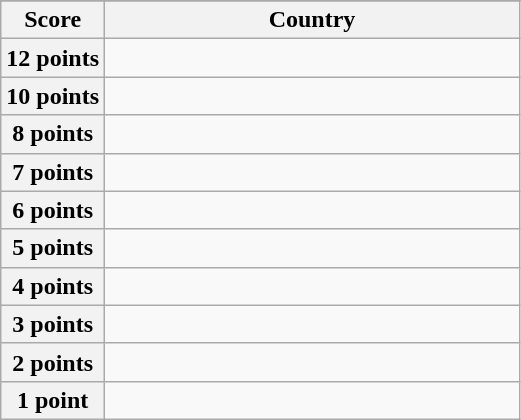<table class="wikitable">
<tr>
</tr>
<tr>
<th scope="col" width="20%">Score</th>
<th scope="col">Country</th>
</tr>
<tr>
<th scope="row">12 points</th>
<td></td>
</tr>
<tr>
<th scope="row">10 points</th>
<td></td>
</tr>
<tr>
<th scope="row">8 points</th>
<td></td>
</tr>
<tr>
<th scope="row">7 points</th>
<td></td>
</tr>
<tr>
<th scope="row">6 points</th>
<td></td>
</tr>
<tr>
<th scope="row">5 points</th>
<td></td>
</tr>
<tr>
<th scope="row">4 points</th>
<td></td>
</tr>
<tr>
<th scope="row">3 points</th>
<td></td>
</tr>
<tr>
<th scope="row">2 points</th>
<td></td>
</tr>
<tr>
<th scope="row">1 point</th>
<td></td>
</tr>
</table>
